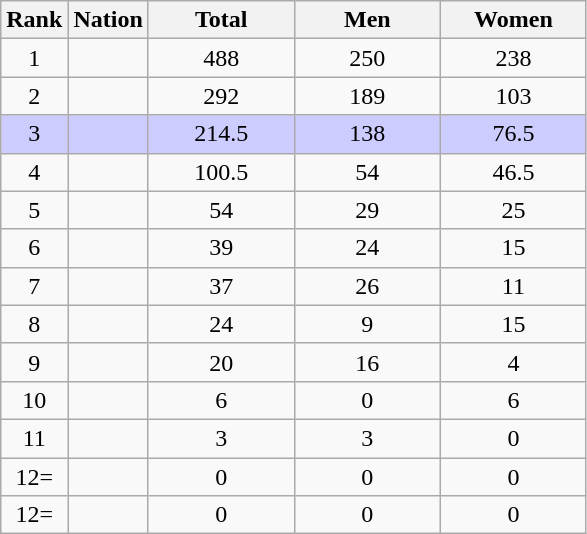<table class="wikitable sortable" style="text-align:center">
<tr>
<th>Rank</th>
<th>Nation</th>
<th width=90>Total</th>
<th width=90>Men</th>
<th width=90>Women</th>
</tr>
<tr>
<td>1</td>
<td align=left></td>
<td>488</td>
<td>250</td>
<td>238</td>
</tr>
<tr>
<td>2</td>
<td align=left></td>
<td>292</td>
<td>189</td>
<td>103</td>
</tr>
<tr style="background-color:#ccccff">
<td>3</td>
<td align=left></td>
<td>214.5</td>
<td>138</td>
<td>76.5</td>
</tr>
<tr>
<td>4</td>
<td align=left></td>
<td>100.5</td>
<td>54</td>
<td>46.5</td>
</tr>
<tr>
<td>5</td>
<td align=left></td>
<td>54</td>
<td>29</td>
<td>25</td>
</tr>
<tr>
<td>6</td>
<td align=left></td>
<td>39</td>
<td>24</td>
<td>15</td>
</tr>
<tr>
<td>7</td>
<td align=left></td>
<td>37</td>
<td>26</td>
<td>11</td>
</tr>
<tr>
<td>8</td>
<td align=left></td>
<td>24</td>
<td>9</td>
<td>15</td>
</tr>
<tr>
<td>9</td>
<td align=left></td>
<td>20</td>
<td>16</td>
<td>4</td>
</tr>
<tr>
<td>10</td>
<td align=left></td>
<td>6</td>
<td>0</td>
<td>6</td>
</tr>
<tr>
<td>11</td>
<td align=left></td>
<td>3</td>
<td>3</td>
<td>0</td>
</tr>
<tr>
<td>12=</td>
<td align=left></td>
<td>0</td>
<td>0</td>
<td>0</td>
</tr>
<tr>
<td>12=</td>
<td align=left></td>
<td>0</td>
<td>0</td>
<td>0</td>
</tr>
</table>
